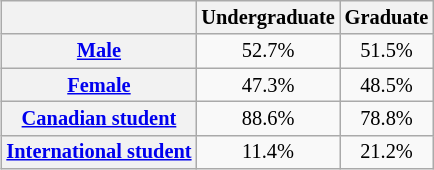<table style="text-align:center; float:right; font-size:85%; margin-left:2em; margin:10px" class="wikitable">
<tr>
<th></th>
<th>Undergraduate</th>
<th>Graduate</th>
</tr>
<tr>
<th><a href='#'>Male</a></th>
<td>52.7%</td>
<td>51.5%</td>
</tr>
<tr>
<th><a href='#'>Female</a></th>
<td>47.3%</td>
<td>48.5%</td>
</tr>
<tr>
<th><a href='#'>Canadian student</a></th>
<td>88.6%</td>
<td>78.8%</td>
</tr>
<tr>
<th><a href='#'>International student</a></th>
<td>11.4%</td>
<td>21.2%</td>
</tr>
</table>
